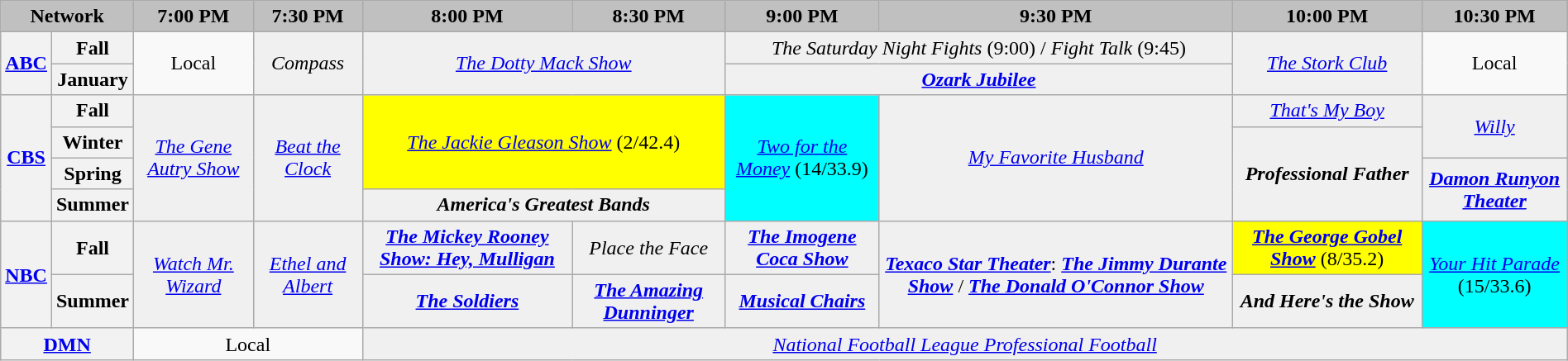<table class="wikitable" style="width:100%;margin-right:0;text-align:center">
<tr>
<th colspan="2" style="background-color:#C0C0C0;text-align:center">Network</th>
<th style="background-color:#C0C0C0;text-align:center">7:00 PM</th>
<th style="background-color:#C0C0C0;text-align:center">7:30 PM</th>
<th style="background-color:#C0C0C0;text-align:center">8:00 PM</th>
<th style="background-color:#C0C0C0;text-align:center">8:30 PM</th>
<th style="background-color:#C0C0C0;text-align:center">9:00 PM</th>
<th style="background-color:#C0C0C0;text-align:center">9:30 PM</th>
<th style="background-color:#C0C0C0;text-align:center">10:00 PM</th>
<th style="background-color:#C0C0C0;text-align:center">10:30 PM</th>
</tr>
<tr>
<th rowspan="2"><a href='#'>ABC</a></th>
<th>Fall</th>
<td rowspan="2">Local</td>
<td style="background:#F0F0F0;" rowspan="2"><em>Compass</em></td>
<td colspan="2" style="background:#F0F0F0;" rowspan="2"><em><a href='#'>The Dotty Mack Show</a></em></td>
<td colspan="2" style="background:#F0F0F0;"><em>The Saturday Night Fights</em> (9:00) / <em>Fight Talk</em> (9:45)</td>
<td style="background:#F0F0F0;" rowspan="2"><em><a href='#'>The Stork Club</a></em></td>
<td rowspan="2">Local</td>
</tr>
<tr>
<th>January</th>
<td colspan="2" style="background:#F0F0F0;"><strong><em><a href='#'>Ozark Jubilee</a></em></strong></td>
</tr>
<tr>
<th rowspan="4"><a href='#'>CBS</a></th>
<th>Fall</th>
<td style="background:#F0F0F0;" rowspan="4"><em><a href='#'>The Gene Autry Show</a></em></td>
<td style="background:#F0F0F0;" rowspan="4"><em><a href='#'>Beat the Clock</a></em></td>
<td colspan="2" rowspan="3" style="background:#FFFF00;"><em><a href='#'>The Jackie Gleason Show</a></em> (2/42.4)</td>
<td style="background:#00FFFF;" rowspan="4"><em><a href='#'>Two for the Money</a></em> (14/33.9)</td>
<td style="background:#F0F0F0;" rowspan="4"><em><a href='#'>My Favorite Husband</a></em></td>
<td style="background:#F0F0F0;"><em><a href='#'>That's My Boy</a></em></td>
<td style="background:#F0F0F0;" rowspan="2"><em><a href='#'>Willy</a></em></td>
</tr>
<tr>
<th>Winter</th>
<td style="background:#F0F0F0;" rowspan="3"><strong><em>Professional Father</em></strong></td>
</tr>
<tr>
<th>Spring</th>
<td style="background:#F0F0F0; "rowspan="2"><strong><em><a href='#'>Damon Runyon Theater</a></em></strong></td>
</tr>
<tr>
<th>Summer</th>
<td style="background:#F0F0F0;" colspan="2"><strong><em>America's Greatest Bands</em></strong></td>
</tr>
<tr>
<th rowspan="2"><a href='#'>NBC</a></th>
<th>Fall</th>
<td style="background:#F0F0F0;" rowspan="2"><em><a href='#'>Watch Mr. Wizard</a></em></td>
<td style="background:#F0F0F0;" rowspan="2"><em><a href='#'>Ethel and Albert</a></em></td>
<td style="background:#F0F0F0;"><strong><em><a href='#'>The Mickey Rooney Show: Hey, Mulligan</a></em></strong></td>
<td style="background:#F0F0F0;"><em>Place the Face</em></td>
<td style="background:#F0F0F0;"><strong><em><a href='#'>The Imogene Coca Show</a></em></strong></td>
<td style="background:#F0F0F0;" rowspan="2"><strong><em><a href='#'>Texaco Star Theater</a></em></strong>: <strong><em><a href='#'>The Jimmy Durante Show</a></em></strong> / <strong><em><a href='#'>The Donald O'Connor Show</a></em></strong></td>
<td style="background:#FFFF00;"><strong><em><a href='#'>The George Gobel Show</a></em></strong> (8/35.2)</td>
<td style="background:#00FFFF;" rowspan="2"><em><a href='#'>Your Hit Parade</a></em> (15/33.6)</td>
</tr>
<tr>
<th>Summer</th>
<td style="background:#F0F0F0;"><strong><em><a href='#'>The Soldiers</a></em></strong></td>
<td style="background:#F0F0F0;"><strong><em><a href='#'>The Amazing Dunninger</a></em></strong></td>
<td style="background:#F0F0F0;"><strong><em><a href='#'>Musical Chairs</a></em></strong></td>
<td style="background:#F0F0F0;"><strong><em>And Here's the Show</em></strong></td>
</tr>
<tr>
<th colspan="2"><a href='#'>DMN</a></th>
<td colspan="2">Local</td>
<td colspan="6" style="background:#F0F0F0;"><em><a href='#'>National Football League Professional Football</a></em></td>
</tr>
</table>
